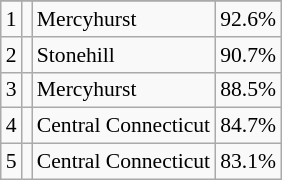<table class="wikitable sortable" style="font-size:90%;">
<tr>
</tr>
<tr>
<td style="text-align:center;">1</td>
<td></td>
<td>Mercyhurst</td>
<td style="text-align:center;">92.6%</td>
</tr>
<tr>
<td style="text-align:center;">2</td>
<td></td>
<td>Stonehill</td>
<td style="text-align:center;">90.7%</td>
</tr>
<tr>
<td style="text-align:center;">3</td>
<td></td>
<td>Mercyhurst</td>
<td style="text-align:center;">88.5%</td>
</tr>
<tr>
<td style="text-align:center;">4</td>
<td></td>
<td>Central Connecticut</td>
<td style="text-align:center;">84.7%</td>
</tr>
<tr>
<td style="text-align:center;">5</td>
<td></td>
<td>Central Connecticut</td>
<td style="text-align:center;">83.1%</td>
</tr>
</table>
